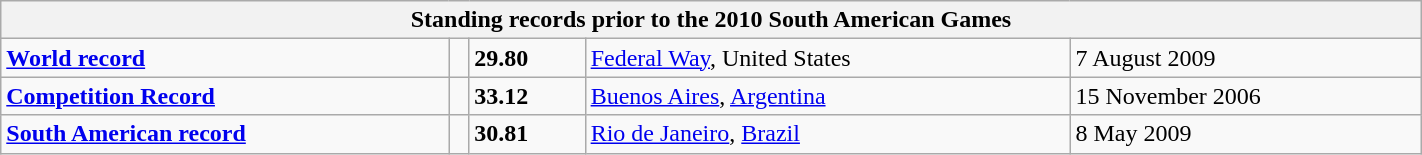<table class="wikitable" width=75%>
<tr>
<th colspan="5">Standing records prior to the 2010 South American Games</th>
</tr>
<tr>
<td><strong><a href='#'>World record</a></strong></td>
<td></td>
<td><strong>29.80</strong></td>
<td><a href='#'>Federal Way</a>, United States</td>
<td>7 August 2009</td>
</tr>
<tr>
<td><strong><a href='#'>Competition Record</a></strong></td>
<td></td>
<td><strong>33.12</strong></td>
<td><a href='#'>Buenos Aires</a>, <a href='#'>Argentina</a></td>
<td>15 November 2006</td>
</tr>
<tr>
<td><strong><a href='#'>South American record</a></strong></td>
<td></td>
<td><strong>30.81</strong></td>
<td><a href='#'>Rio de Janeiro</a>, <a href='#'>Brazil</a></td>
<td>8 May 2009</td>
</tr>
</table>
